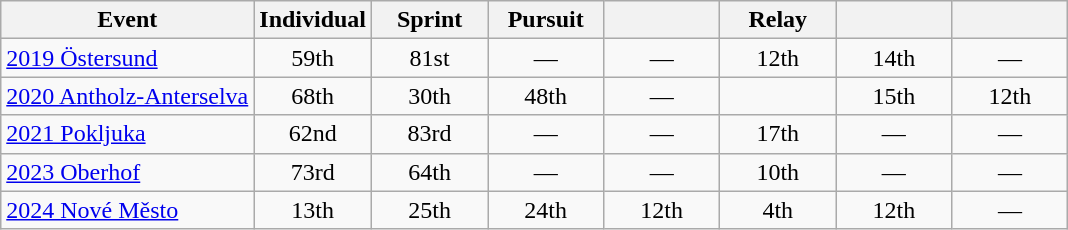<table class="wikitable" style="text-align: center;">
<tr ">
<th>Event</th>
<th style="width:70px;">Individual</th>
<th style="width:70px;">Sprint</th>
<th style="width:70px;">Pursuit</th>
<th style="width:70px;"></th>
<th style="width:70px;">Relay</th>
<th style="width:70px;"></th>
<th style="width:70px;"></th>
</tr>
<tr>
<td align=left> <a href='#'>2019 Östersund</a></td>
<td>59th</td>
<td>81st</td>
<td>—</td>
<td>—</td>
<td>12th</td>
<td>14th</td>
<td>—</td>
</tr>
<tr>
<td align=left> <a href='#'>2020 Antholz-Anterselva</a></td>
<td>68th</td>
<td>30th</td>
<td>48th</td>
<td>—</td>
<td></td>
<td>15th</td>
<td>12th</td>
</tr>
<tr>
<td align=left> <a href='#'>2021 Pokljuka</a></td>
<td>62nd</td>
<td>83rd</td>
<td>—</td>
<td>—</td>
<td>17th</td>
<td>—</td>
<td>—</td>
</tr>
<tr>
<td align=left> <a href='#'>2023 Oberhof</a></td>
<td>73rd</td>
<td>64th</td>
<td>—</td>
<td>—</td>
<td>10th</td>
<td>—</td>
<td>—</td>
</tr>
<tr>
<td align=left> <a href='#'>2024 Nové Město</a></td>
<td>13th</td>
<td>25th</td>
<td>24th</td>
<td>12th</td>
<td>4th</td>
<td>12th</td>
<td>—</td>
</tr>
</table>
